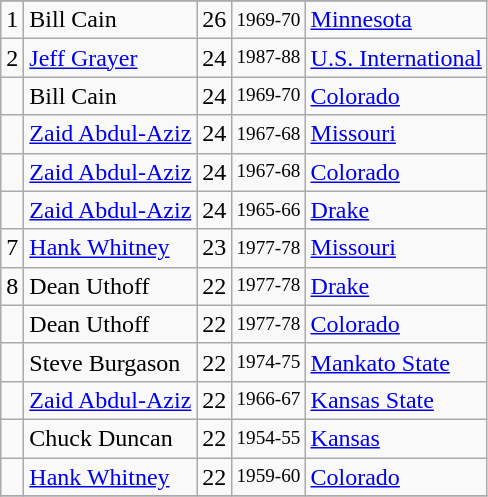<table class="wikitable">
<tr>
</tr>
<tr>
<td>1</td>
<td>Bill Cain</td>
<td>26</td>
<td style="font-size:80%;">1969-70</td>
<td><a href='#'>Minnesota</a></td>
</tr>
<tr>
<td>2</td>
<td><a href='#'>Jeff Grayer</a></td>
<td>24</td>
<td style="font-size:80%;">1987-88</td>
<td><a href='#'>U.S. International</a></td>
</tr>
<tr>
<td></td>
<td>Bill Cain</td>
<td>24</td>
<td style="font-size:80%;">1969-70</td>
<td><a href='#'>Colorado</a></td>
</tr>
<tr>
<td></td>
<td><a href='#'>Zaid Abdul-Aziz</a></td>
<td>24</td>
<td style="font-size:80%;">1967-68</td>
<td><a href='#'>Missouri</a></td>
</tr>
<tr>
<td></td>
<td><a href='#'>Zaid Abdul-Aziz</a></td>
<td>24</td>
<td style="font-size:80%;">1967-68</td>
<td><a href='#'>Colorado</a></td>
</tr>
<tr>
<td></td>
<td><a href='#'>Zaid Abdul-Aziz</a></td>
<td>24</td>
<td style="font-size:80%;">1965-66</td>
<td><a href='#'>Drake</a></td>
</tr>
<tr>
<td>7</td>
<td><a href='#'>Hank Whitney</a></td>
<td>23</td>
<td style="font-size:80%;">1977-78</td>
<td><a href='#'>Missouri</a></td>
</tr>
<tr>
<td>8</td>
<td>Dean Uthoff</td>
<td>22</td>
<td style="font-size:80%;">1977-78</td>
<td><a href='#'>Drake</a></td>
</tr>
<tr>
<td></td>
<td>Dean Uthoff</td>
<td>22</td>
<td style="font-size:80%;">1977-78</td>
<td><a href='#'>Colorado</a></td>
</tr>
<tr>
<td></td>
<td>Steve Burgason</td>
<td>22</td>
<td style="font-size:80%;">1974-75</td>
<td><a href='#'>Mankato State</a></td>
</tr>
<tr>
<td></td>
<td><a href='#'>Zaid Abdul-Aziz</a></td>
<td>22</td>
<td style="font-size:80%;">1966-67</td>
<td><a href='#'>Kansas State</a></td>
</tr>
<tr>
<td></td>
<td>Chuck Duncan</td>
<td>22</td>
<td style="font-size:80%;">1954-55</td>
<td><a href='#'>Kansas</a></td>
</tr>
<tr>
<td></td>
<td><a href='#'>Hank Whitney</a></td>
<td>22</td>
<td style="font-size:80%;">1959-60</td>
<td><a href='#'>Colorado</a></td>
</tr>
<tr>
</tr>
</table>
